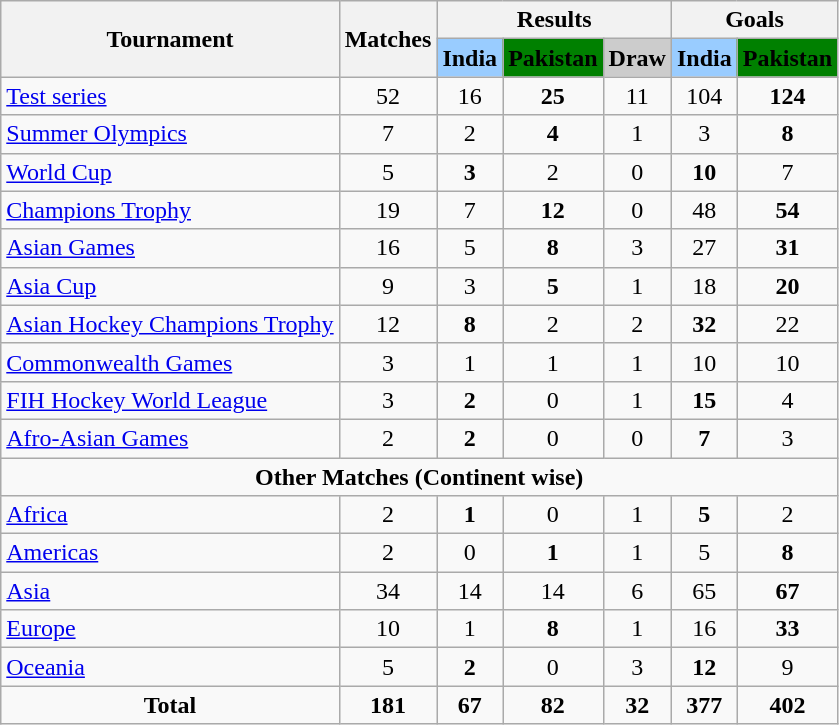<table class="wikitable">
<tr>
<th rowspan=2>Tournament</th>
<th rowspan=2>Matches</th>
<th colspan=3>Results</th>
<th colspan=2>Goals</th>
</tr>
<tr>
<th style="background:#9cf;"> India</th>
<th style="background:green;"> Pakistan</th>
<th style="background:#ccc;">Draw</th>
<th style="background:#9cf;"> India</th>
<th style="background:green;"> Pakistan</th>
</tr>
<tr>
<td><a href='#'>Test series</a></td>
<td style="text-align:center">52</td>
<td style="text-align:center">16</td>
<td style="text-align:center"><strong>25</strong></td>
<td style="text-align:center">11</td>
<td style="text-align:center">104</td>
<td style="text-align:center"><strong>124</strong></td>
</tr>
<tr>
<td><a href='#'>Summer Olympics</a></td>
<td style="text-align:center">7</td>
<td style="text-align:center">2</td>
<td style="text-align:center"><strong>4</strong></td>
<td style="text-align:center">1</td>
<td style="text-align:center">3</td>
<td style="text-align:center"><strong>8</strong></td>
</tr>
<tr>
<td><a href='#'>World Cup</a></td>
<td style="text-align:center">5</td>
<td style="text-align:center"><strong>3</strong></td>
<td style="text-align:center">2</td>
<td style="text-align:center">0</td>
<td style="text-align:center"><strong>10</strong></td>
<td style="text-align:center">7</td>
</tr>
<tr>
<td><a href='#'>Champions Trophy</a></td>
<td style="text-align:center">19</td>
<td style="text-align:center">7</td>
<td style="text-align:center"><strong>12</strong></td>
<td style="text-align:center">0</td>
<td style="text-align:center">48</td>
<td style="text-align:center"><strong>54</strong></td>
</tr>
<tr>
<td><a href='#'>Asian Games</a></td>
<td style="text-align:center">16</td>
<td style="text-align:center">5</td>
<td style="text-align:center"><strong>8</strong></td>
<td style="text-align:center">3</td>
<td style="text-align:center">27</td>
<td style="text-align:center"><strong>31</strong></td>
</tr>
<tr>
<td><a href='#'>Asia Cup</a></td>
<td style="text-align:center">9</td>
<td style="text-align:center">3</td>
<td style="text-align:center"><strong>5</strong></td>
<td style="text-align:center">1</td>
<td style="text-align:center">18</td>
<td style="text-align:center"><strong>20</strong></td>
</tr>
<tr>
<td><a href='#'>Asian Hockey Champions Trophy</a></td>
<td style="text-align:center">12</td>
<td style="text-align:center"><strong>8</strong></td>
<td style="text-align:center">2</td>
<td style="text-align:center">2</td>
<td style="text-align:center"><strong>32</strong></td>
<td style="text-align:center">22</td>
</tr>
<tr>
<td><a href='#'>Commonwealth Games</a></td>
<td style="text-align:center">3</td>
<td style="text-align:center">1</td>
<td style="text-align:center">1</td>
<td style="text-align:center">1</td>
<td style="text-align:center">10</td>
<td style="text-align:center">10</td>
</tr>
<tr>
<td><a href='#'>FIH Hockey World League</a></td>
<td style="text-align:center">3</td>
<td style="text-align:center"><strong>2</strong></td>
<td style="text-align:center">0</td>
<td style="text-align:center">1</td>
<td style="text-align:center"><strong>15</strong></td>
<td style="text-align:center">4</td>
</tr>
<tr>
<td><a href='#'>Afro-Asian Games</a></td>
<td style="text-align:center">2</td>
<td style="text-align:center"><strong>2</strong></td>
<td style="text-align:center">0</td>
<td style="text-align:center">0</td>
<td style="text-align:center"><strong>7</strong></td>
<td style="text-align:center">3</td>
</tr>
<tr>
<td style="text-align:center" colspan=8><strong>Other Matches (Continent wise)</strong></td>
</tr>
<tr>
<td><a href='#'>Africa</a></td>
<td style="text-align:center">2</td>
<td style="text-align:center"><strong>1</strong></td>
<td style="text-align:center">0</td>
<td style="text-align:center">1</td>
<td style="text-align:center"><strong>5</strong></td>
<td style="text-align:center">2</td>
</tr>
<tr>
<td><a href='#'>Americas</a></td>
<td style="text-align:center">2</td>
<td style="text-align:center">0</td>
<td style="text-align:center"><strong>1</strong></td>
<td style="text-align:center">1</td>
<td style="text-align:center">5</td>
<td style="text-align:center"><strong>8</strong></td>
</tr>
<tr>
<td><a href='#'>Asia</a></td>
<td style="text-align:center">34</td>
<td style="text-align:center">14</td>
<td style="text-align:center">14</td>
<td style="text-align:center">6</td>
<td style="text-align:center">65</td>
<td style="text-align:center"><strong>67</strong></td>
</tr>
<tr>
<td><a href='#'>Europe</a></td>
<td style="text-align:center">10</td>
<td style="text-align:center">1</td>
<td style="text-align:center"><strong>8</strong></td>
<td style="text-align:center">1</td>
<td style="text-align:center">16</td>
<td style="text-align:center"><strong>33</strong></td>
</tr>
<tr>
<td><a href='#'>Oceania</a></td>
<td style="text-align:center">5</td>
<td style="text-align:center"><strong>2</strong></td>
<td style="text-align:center">0</td>
<td style="text-align:center">3</td>
<td style="text-align:center"><strong>12</strong></td>
<td style="text-align:center">9</td>
</tr>
<tr>
<td style="text-align:center"><strong>Total</strong></td>
<td style="text-align:center"><strong>181</strong></td>
<td style="text-align:center"><strong>67</strong></td>
<td style="text-align:center"><strong>82</strong></td>
<td style="text-align:center"><strong>32</strong></td>
<td style="text-align:center"><strong>377</strong></td>
<td style="text-align:center"><strong>402</strong></td>
</tr>
</table>
